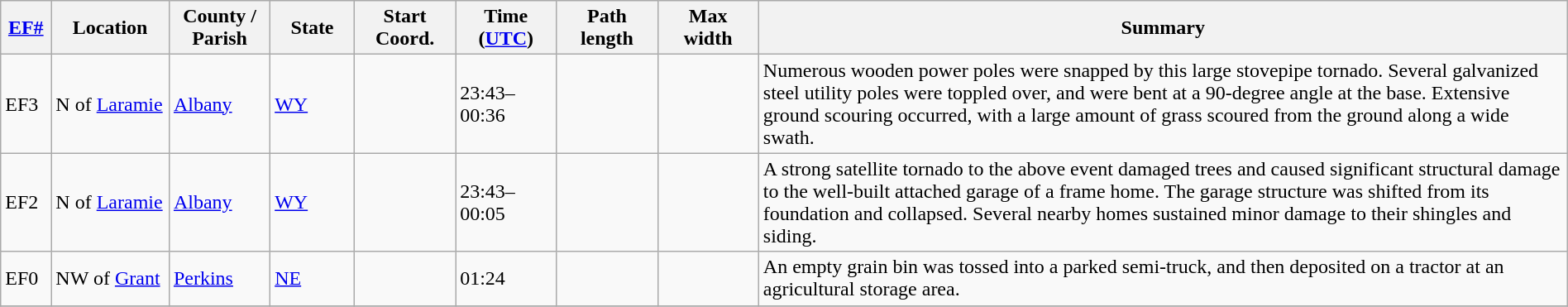<table class="wikitable sortable" style="width:100%;">
<tr>
<th scope="col"  style="width:3%; text-align:center;"><a href='#'>EF#</a></th>
<th scope="col"  style="width:7%; text-align:center;" class="unsortable">Location</th>
<th scope="col"  style="width:6%; text-align:center;" class="unsortable">County / Parish</th>
<th scope="col"  style="width:5%; text-align:center;">State</th>
<th scope="col"  style="width:6%; text-align:center;">Start Coord.</th>
<th scope="col"  style="width:6%; text-align:center;">Time (<a href='#'>UTC</a>)</th>
<th scope="col"  style="width:6%; text-align:center;">Path length</th>
<th scope="col"  style="width:6%; text-align:center;">Max width</th>
<th scope="col" class="unsortable" style="width:48%; text-align:center;">Summary</th>
</tr>
<tr>
<td bgcolor=>EF3</td>
<td>N of <a href='#'>Laramie</a></td>
<td><a href='#'>Albany</a></td>
<td><a href='#'>WY</a></td>
<td></td>
<td>23:43–00:36</td>
<td></td>
<td></td>
<td>Numerous wooden power poles were snapped by this large stovepipe tornado. Several galvanized steel utility poles were toppled over, and were bent at a 90-degree angle at the base. Extensive ground scouring occurred, with a large amount of grass scoured from the ground along a wide swath.</td>
</tr>
<tr>
<td bgcolor=>EF2</td>
<td>N of <a href='#'>Laramie</a></td>
<td><a href='#'>Albany</a></td>
<td><a href='#'>WY</a></td>
<td></td>
<td>23:43–00:05</td>
<td></td>
<td></td>
<td>A strong satellite tornado to the above event damaged trees and caused significant structural damage to the well-built attached garage of a frame home. The garage structure was shifted from its foundation and collapsed. Several nearby homes sustained minor damage to their shingles and siding.</td>
</tr>
<tr>
<td bgcolor=>EF0</td>
<td>NW of <a href='#'>Grant</a></td>
<td><a href='#'>Perkins</a></td>
<td><a href='#'>NE</a></td>
<td></td>
<td>01:24</td>
<td></td>
<td></td>
<td>An empty grain bin was tossed into a parked semi-truck, and then deposited on a tractor at an agricultural storage area.</td>
</tr>
<tr>
</tr>
</table>
